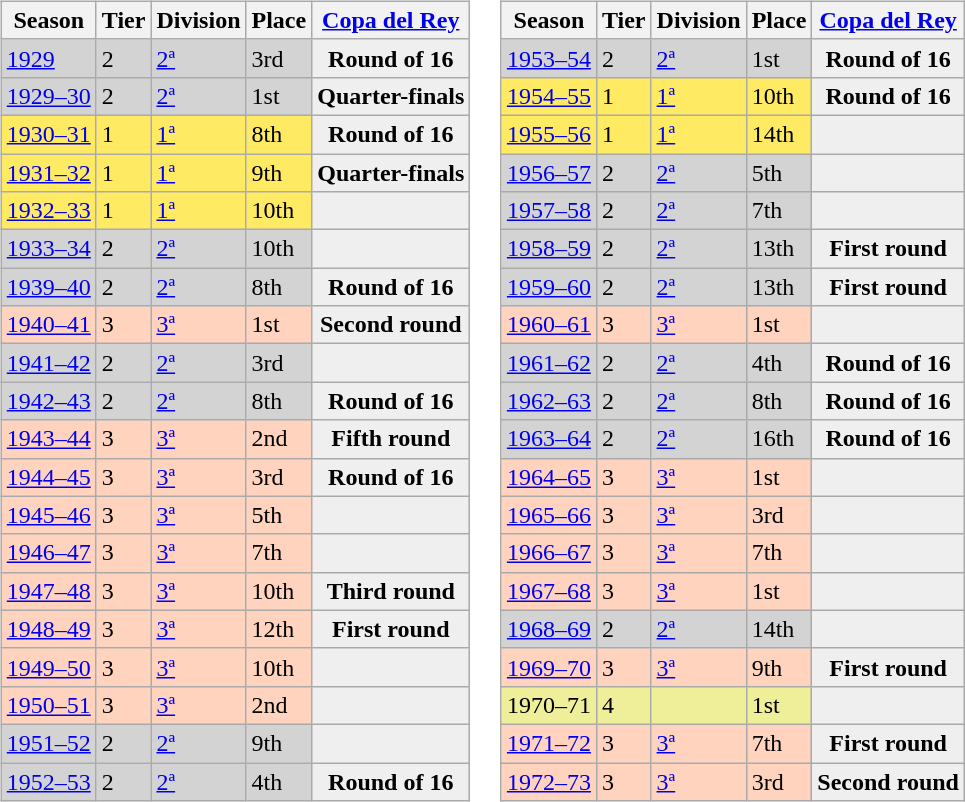<table>
<tr>
<td valign="top" width=0%><br><table class="wikitable">
<tr style="background:#f0f6fa;">
<th>Season</th>
<th>Tier</th>
<th>Division</th>
<th>Place</th>
<th><a href='#'>Copa del Rey</a></th>
</tr>
<tr>
<td style="background:#D3D3D3;"><a href='#'>1929</a></td>
<td style="background:#D3D3D3;">2</td>
<td style="background:#D3D3D3;"><a href='#'>2ª</a></td>
<td style="background:#D3D3D3;">3rd</td>
<th style="background:#efefef;">Round of 16</th>
</tr>
<tr>
<td style="background:#D3D3D3;"><a href='#'>1929–30</a></td>
<td style="background:#D3D3D3;">2</td>
<td style="background:#D3D3D3;"><a href='#'>2ª</a></td>
<td style="background:#D3D3D3;">1st</td>
<th style="background:#efefef;">Quarter-finals</th>
</tr>
<tr>
<td style="background:#FFEA64;"><a href='#'>1930–31</a></td>
<td style="background:#FFEA64;">1</td>
<td style="background:#FFEA64;"><a href='#'>1ª</a></td>
<td style="background:#FFEA64;">8th</td>
<th style="background:#efefef;">Round of 16</th>
</tr>
<tr>
<td style="background:#FFEA64;"><a href='#'>1931–32</a></td>
<td style="background:#FFEA64;">1</td>
<td style="background:#FFEA64;"><a href='#'>1ª</a></td>
<td style="background:#FFEA64;">9th</td>
<th style="background:#efefef;">Quarter-finals</th>
</tr>
<tr>
<td style="background:#FFEA64;"><a href='#'>1932–33</a></td>
<td style="background:#FFEA64;">1</td>
<td style="background:#FFEA64;"><a href='#'>1ª</a></td>
<td style="background:#FFEA64;">10th</td>
<th style="background:#efefef;"></th>
</tr>
<tr>
<td style="background:#D3D3D3;"><a href='#'>1933–34</a></td>
<td style="background:#D3D3D3;">2</td>
<td style="background:#D3D3D3;"><a href='#'>2ª</a></td>
<td style="background:#D3D3D3;">10th</td>
<th style="background:#efefef;"></th>
</tr>
<tr>
<td style="background:#D3D3D3;"><a href='#'>1939–40</a></td>
<td style="background:#D3D3D3;">2</td>
<td style="background:#D3D3D3;"><a href='#'>2ª</a></td>
<td style="background:#D3D3D3;">8th</td>
<th style="background:#efefef;">Round of 16</th>
</tr>
<tr>
<td style="background:#FFD3BD;"><a href='#'>1940–41</a></td>
<td style="background:#FFD3BD;">3</td>
<td style="background:#FFD3BD;"><a href='#'>3ª</a></td>
<td style="background:#FFD3BD;">1st</td>
<th style="background:#efefef;">Second round</th>
</tr>
<tr>
<td style="background:#D3D3D3;"><a href='#'>1941–42</a></td>
<td style="background:#D3D3D3;">2</td>
<td style="background:#D3D3D3;"><a href='#'>2ª</a></td>
<td style="background:#D3D3D3;">3rd</td>
<th style="background:#efefef;"></th>
</tr>
<tr>
<td style="background:#D3D3D3;"><a href='#'>1942–43</a></td>
<td style="background:#D3D3D3;">2</td>
<td style="background:#D3D3D3;"><a href='#'>2ª</a></td>
<td style="background:#D3D3D3;">8th</td>
<th style="background:#efefef;">Round of 16</th>
</tr>
<tr>
<td style="background:#FFD3BD;"><a href='#'>1943–44</a></td>
<td style="background:#FFD3BD;">3</td>
<td style="background:#FFD3BD;"><a href='#'>3ª</a></td>
<td style="background:#FFD3BD;">2nd</td>
<th style="background:#efefef;">Fifth round</th>
</tr>
<tr>
<td style="background:#FFD3BD;"><a href='#'>1944–45</a></td>
<td style="background:#FFD3BD;">3</td>
<td style="background:#FFD3BD;"><a href='#'>3ª</a></td>
<td style="background:#FFD3BD;">3rd</td>
<th style="background:#efefef;">Round of 16</th>
</tr>
<tr>
<td style="background:#FFD3BD;"><a href='#'>1945–46</a></td>
<td style="background:#FFD3BD;">3</td>
<td style="background:#FFD3BD;"><a href='#'>3ª</a></td>
<td style="background:#FFD3BD;">5th</td>
<th style="background:#efefef;"></th>
</tr>
<tr>
<td style="background:#FFD3BD;"><a href='#'>1946–47</a></td>
<td style="background:#FFD3BD;">3</td>
<td style="background:#FFD3BD;"><a href='#'>3ª</a></td>
<td style="background:#FFD3BD;">7th</td>
<th style="background:#efefef;"></th>
</tr>
<tr>
<td style="background:#FFD3BD;"><a href='#'>1947–48</a></td>
<td style="background:#FFD3BD;">3</td>
<td style="background:#FFD3BD;"><a href='#'>3ª</a></td>
<td style="background:#FFD3BD;">10th</td>
<th style="background:#efefef;">Third round</th>
</tr>
<tr>
<td style="background:#FFD3BD;"><a href='#'>1948–49</a></td>
<td style="background:#FFD3BD;">3</td>
<td style="background:#FFD3BD;"><a href='#'>3ª</a></td>
<td style="background:#FFD3BD;">12th</td>
<th style="background:#efefef;">First round</th>
</tr>
<tr>
<td style="background:#FFD3BD;"><a href='#'>1949–50</a></td>
<td style="background:#FFD3BD;">3</td>
<td style="background:#FFD3BD;"><a href='#'>3ª</a></td>
<td style="background:#FFD3BD;">10th</td>
<th style="background:#efefef;"></th>
</tr>
<tr>
<td style="background:#FFD3BD;"><a href='#'>1950–51</a></td>
<td style="background:#FFD3BD;">3</td>
<td style="background:#FFD3BD;"><a href='#'>3ª</a></td>
<td style="background:#FFD3BD;">2nd</td>
<th style="background:#efefef;"></th>
</tr>
<tr>
<td style="background:#D3D3D3;"><a href='#'>1951–52</a></td>
<td style="background:#D3D3D3;">2</td>
<td style="background:#D3D3D3;"><a href='#'>2ª</a></td>
<td style="background:#D3D3D3;">9th</td>
<th style="background:#efefef;"></th>
</tr>
<tr>
<td style="background:#D3D3D3;"><a href='#'>1952–53</a></td>
<td style="background:#D3D3D3;">2</td>
<td style="background:#D3D3D3;"><a href='#'>2ª</a></td>
<td style="background:#D3D3D3;">4th</td>
<th style="background:#efefef;">Round of 16</th>
</tr>
</table>
</td>
<td valign="top" width=0%><br><table class="wikitable">
<tr style="background:#f0f6fa;">
<th>Season</th>
<th>Tier</th>
<th>Division</th>
<th>Place</th>
<th><a href='#'>Copa del Rey</a></th>
</tr>
<tr>
<td style="background:#D3D3D3;"><a href='#'>1953–54</a></td>
<td style="background:#D3D3D3;">2</td>
<td style="background:#D3D3D3;"><a href='#'>2ª</a></td>
<td style="background:#D3D3D3;">1st</td>
<th style="background:#efefef;">Round of 16</th>
</tr>
<tr>
<td style="background:#FFEA64;"><a href='#'>1954–55</a></td>
<td style="background:#FFEA64;">1</td>
<td style="background:#FFEA64;"><a href='#'>1ª</a></td>
<td style="background:#FFEA64;">10th</td>
<th style="background:#efefef;">Round of 16</th>
</tr>
<tr>
<td style="background:#FFEA64;"><a href='#'>1955–56</a></td>
<td style="background:#FFEA64;">1</td>
<td style="background:#FFEA64;"><a href='#'>1ª</a></td>
<td style="background:#FFEA64;">14th</td>
<th style="background:#efefef;"></th>
</tr>
<tr>
<td style="background:#D3D3D3;"><a href='#'>1956–57</a></td>
<td style="background:#D3D3D3;">2</td>
<td style="background:#D3D3D3;"><a href='#'>2ª</a></td>
<td style="background:#D3D3D3;">5th</td>
<th style="background:#efefef;"></th>
</tr>
<tr>
<td style="background:#D3D3D3;"><a href='#'>1957–58</a></td>
<td style="background:#D3D3D3;">2</td>
<td style="background:#D3D3D3;"><a href='#'>2ª</a></td>
<td style="background:#D3D3D3;">7th</td>
<th style="background:#efefef;"></th>
</tr>
<tr>
<td style="background:#D3D3D3;"><a href='#'>1958–59</a></td>
<td style="background:#D3D3D3;">2</td>
<td style="background:#D3D3D3;"><a href='#'>2ª</a></td>
<td style="background:#D3D3D3;">13th</td>
<th style="background:#efefef;">First round</th>
</tr>
<tr>
<td style="background:#D3D3D3;"><a href='#'>1959–60</a></td>
<td style="background:#D3D3D3;">2</td>
<td style="background:#D3D3D3;"><a href='#'>2ª</a></td>
<td style="background:#D3D3D3;">13th</td>
<th style="background:#efefef;">First round</th>
</tr>
<tr>
<td style="background:#FFD3BD;"><a href='#'>1960–61</a></td>
<td style="background:#FFD3BD;">3</td>
<td style="background:#FFD3BD;"><a href='#'>3ª</a></td>
<td style="background:#FFD3BD;">1st</td>
<th style="background:#efefef;"></th>
</tr>
<tr>
<td style="background:#D3D3D3;"><a href='#'>1961–62</a></td>
<td style="background:#D3D3D3;">2</td>
<td style="background:#D3D3D3;"><a href='#'>2ª</a></td>
<td style="background:#D3D3D3;">4th</td>
<th style="background:#efefef;">Round of 16</th>
</tr>
<tr>
<td style="background:#D3D3D3;"><a href='#'>1962–63</a></td>
<td style="background:#D3D3D3;">2</td>
<td style="background:#D3D3D3;"><a href='#'>2ª</a></td>
<td style="background:#D3D3D3;">8th</td>
<th style="background:#efefef;">Round of 16</th>
</tr>
<tr>
<td style="background:#D3D3D3;"><a href='#'>1963–64</a></td>
<td style="background:#D3D3D3;">2</td>
<td style="background:#D3D3D3;"><a href='#'>2ª</a></td>
<td style="background:#D3D3D3;">16th</td>
<th style="background:#efefef;">Round of 16</th>
</tr>
<tr>
<td style="background:#FFD3BD;"><a href='#'>1964–65</a></td>
<td style="background:#FFD3BD;">3</td>
<td style="background:#FFD3BD;"><a href='#'>3ª</a></td>
<td style="background:#FFD3BD;">1st</td>
<th style="background:#efefef;"></th>
</tr>
<tr>
<td style="background:#FFD3BD;"><a href='#'>1965–66</a></td>
<td style="background:#FFD3BD;">3</td>
<td style="background:#FFD3BD;"><a href='#'>3ª</a></td>
<td style="background:#FFD3BD;">3rd</td>
<th style="background:#efefef;"></th>
</tr>
<tr>
<td style="background:#FFD3BD;"><a href='#'>1966–67</a></td>
<td style="background:#FFD3BD;">3</td>
<td style="background:#FFD3BD;"><a href='#'>3ª</a></td>
<td style="background:#FFD3BD;">7th</td>
<th style="background:#efefef;"></th>
</tr>
<tr>
<td style="background:#FFD3BD;"><a href='#'>1967–68</a></td>
<td style="background:#FFD3BD;">3</td>
<td style="background:#FFD3BD;"><a href='#'>3ª</a></td>
<td style="background:#FFD3BD;">1st</td>
<th style="background:#efefef;"></th>
</tr>
<tr>
<td style="background:#D3D3D3;"><a href='#'>1968–69</a></td>
<td style="background:#D3D3D3;">2</td>
<td style="background:#D3D3D3;"><a href='#'>2ª</a></td>
<td style="background:#D3D3D3;">14th</td>
<th style="background:#efefef;"></th>
</tr>
<tr>
<td style="background:#FFD3BD;"><a href='#'>1969–70</a></td>
<td style="background:#FFD3BD;">3</td>
<td style="background:#FFD3BD;"><a href='#'>3ª</a></td>
<td style="background:#FFD3BD;">9th</td>
<th style="background:#efefef;">First round</th>
</tr>
<tr>
<td style="background:#EFEF99;">1970–71</td>
<td style="background:#EFEF99;">4</td>
<td style="background:#EFEF99;"></td>
<td style="background:#EFEF99;">1st</td>
<th style="background:#efefef;"></th>
</tr>
<tr>
<td style="background:#FFD3BD;"><a href='#'>1971–72</a></td>
<td style="background:#FFD3BD;">3</td>
<td style="background:#FFD3BD;"><a href='#'>3ª</a></td>
<td style="background:#FFD3BD;">7th</td>
<th style="background:#efefef;">First round</th>
</tr>
<tr>
<td style="background:#FFD3BD;"><a href='#'>1972–73</a></td>
<td style="background:#FFD3BD;">3</td>
<td style="background:#FFD3BD;"><a href='#'>3ª</a></td>
<td style="background:#FFD3BD;">3rd</td>
<th style="background:#efefef;">Second round</th>
</tr>
</table>
</td>
</tr>
</table>
